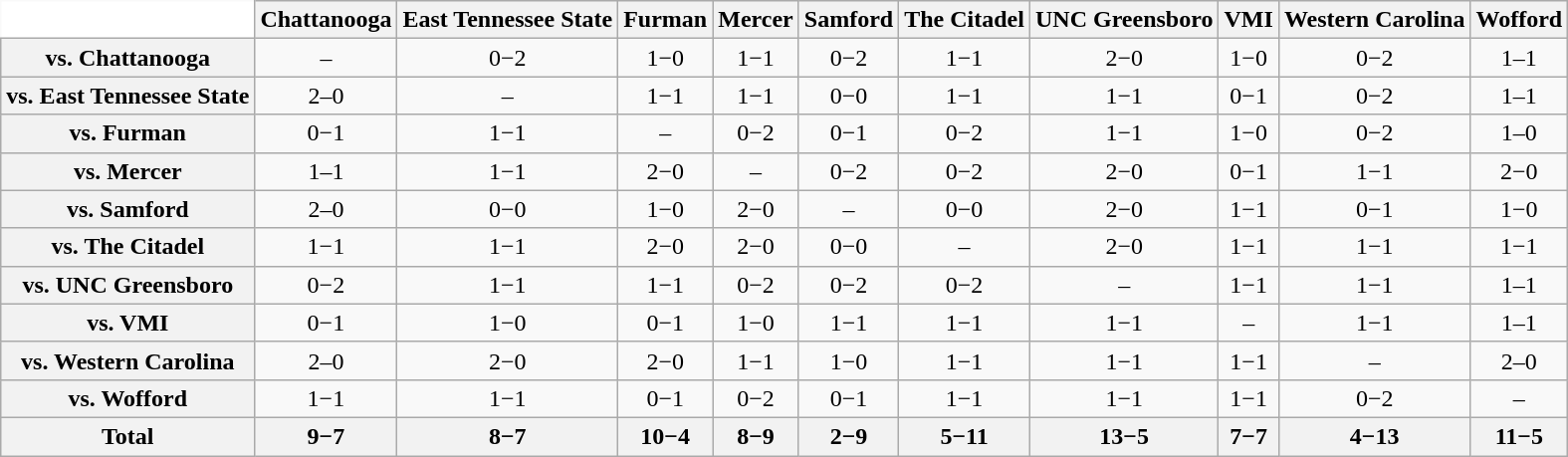<table class="wikitable" style="white-space:nowrap;font-size:100%;">
<tr>
<th colspan="1" style="background:white; border-top-style:hidden; border-left-style:hidden;" width="75"> </th>
<th style=>Chattanooga</th>
<th style=>East Tennessee State</th>
<th style=>Furman</th>
<th style=>Mercer</th>
<th style=>Samford</th>
<th style=>The Citadel</th>
<th style=>UNC Greensboro</th>
<th style=>VMI</th>
<th style=>Western Carolina</th>
<th style=>Wofford</th>
</tr>
<tr style="text-align:center;">
<th>vs. Chattanooga</th>
<td>–</td>
<td>0−2</td>
<td>1−0</td>
<td>1−1</td>
<td>0−2</td>
<td>1−1</td>
<td>2−0</td>
<td>1−0</td>
<td>0−2</td>
<td>1–1</td>
</tr>
<tr style="text-align:center;">
<th>vs. East Tennessee State</th>
<td>2–0</td>
<td>–</td>
<td>1−1</td>
<td>1−1</td>
<td>0−0</td>
<td>1−1</td>
<td>1−1</td>
<td>0−1</td>
<td>0−2</td>
<td>1–1</td>
</tr>
<tr style="text-align:center;">
<th>vs. Furman</th>
<td>0−1</td>
<td>1−1</td>
<td>–</td>
<td>0−2</td>
<td>0−1</td>
<td>0−2</td>
<td>1−1</td>
<td>1−0</td>
<td>0−2</td>
<td>1–0</td>
</tr>
<tr style="text-align:center;">
<th>vs. Mercer</th>
<td>1–1</td>
<td>1−1</td>
<td>2−0</td>
<td>–</td>
<td>0−2</td>
<td>0−2</td>
<td>2−0</td>
<td>0−1</td>
<td>1−1</td>
<td>2−0</td>
</tr>
<tr style="text-align:center;">
<th>vs. Samford</th>
<td>2–0</td>
<td>0−0</td>
<td>1−0</td>
<td>2−0</td>
<td>–</td>
<td>0−0</td>
<td>2−0</td>
<td>1−1</td>
<td>0−1</td>
<td>1−0</td>
</tr>
<tr style="text-align:center;">
<th>vs. The Citadel</th>
<td>1−1</td>
<td>1−1</td>
<td>2−0</td>
<td>2−0</td>
<td>0−0</td>
<td>–</td>
<td>2−0</td>
<td>1−1</td>
<td>1−1</td>
<td>1−1</td>
</tr>
<tr style="text-align:center;">
<th>vs. UNC Greensboro</th>
<td>0−2</td>
<td>1−1</td>
<td>1−1</td>
<td>0−2</td>
<td>0−2</td>
<td>0−2</td>
<td>–</td>
<td>1−1</td>
<td>1−1</td>
<td>1–1</td>
</tr>
<tr style="text-align:center;">
<th>vs. VMI</th>
<td>0−1</td>
<td>1−0</td>
<td>0−1</td>
<td>1−0</td>
<td>1−1</td>
<td>1−1</td>
<td>1−1</td>
<td>–</td>
<td>1−1</td>
<td>1–1</td>
</tr>
<tr style="text-align:center;">
<th>vs. Western Carolina</th>
<td>2–0</td>
<td>2−0</td>
<td>2−0</td>
<td>1−1</td>
<td>1−0</td>
<td>1−1</td>
<td>1−1</td>
<td>1−1</td>
<td>–</td>
<td>2–0</td>
</tr>
<tr style="text-align:center;">
<th>vs. Wofford</th>
<td>1−1</td>
<td>1−1</td>
<td>0−1</td>
<td>0−2</td>
<td>0−1</td>
<td>1−1</td>
<td>1−1</td>
<td>1−1</td>
<td>0−2</td>
<td>–</td>
</tr>
<tr style="text-align:center;">
<th>Total</th>
<th>9−7</th>
<th>8−7</th>
<th>10−4</th>
<th>8−9</th>
<th>2−9</th>
<th>5−11</th>
<th>13−5</th>
<th>7−7</th>
<th>4−13</th>
<th>11−5</th>
</tr>
</table>
